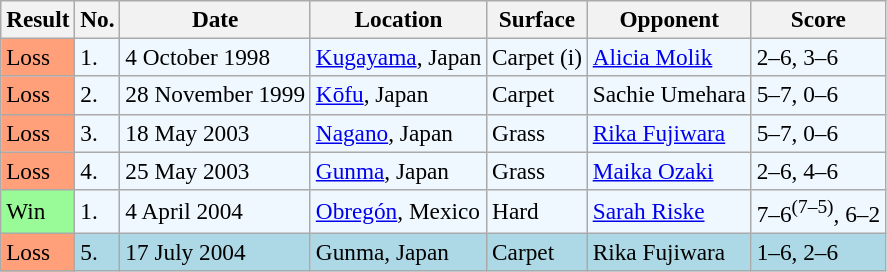<table class="sortable wikitable" style=font-size:97%>
<tr>
<th>Result</th>
<th>No.</th>
<th>Date</th>
<th>Location</th>
<th>Surface</th>
<th>Opponent</th>
<th class="unsortable">Score</th>
</tr>
<tr style="background:#f0f8ff;">
<td style="background:#ffa07a;">Loss</td>
<td>1.</td>
<td>4 October 1998</td>
<td><a href='#'>Kugayama</a>, Japan</td>
<td>Carpet (i)</td>
<td> <a href='#'>Alicia Molik</a></td>
<td>2–6, 3–6</td>
</tr>
<tr style="background:#f0f8ff;">
<td style="background:#ffa07a;">Loss</td>
<td>2.</td>
<td>28 November 1999</td>
<td><a href='#'>Kōfu</a>, Japan</td>
<td>Carpet</td>
<td> Sachie Umehara</td>
<td>5–7, 0–6</td>
</tr>
<tr style="background:#f0f8ff;">
<td style="background:#ffa07a;">Loss</td>
<td>3.</td>
<td>18 May 2003</td>
<td><a href='#'>Nagano</a>, Japan</td>
<td>Grass</td>
<td> <a href='#'>Rika Fujiwara</a></td>
<td>5–7, 0–6</td>
</tr>
<tr style="background:#f0f8ff;">
<td style="background:#ffa07a;">Loss</td>
<td>4.</td>
<td>25 May 2003</td>
<td><a href='#'>Gunma</a>, Japan</td>
<td>Grass</td>
<td> <a href='#'>Maika Ozaki</a></td>
<td>2–6, 4–6</td>
</tr>
<tr style="background:#f0f8ff;">
<td style="background:#98fb98;">Win</td>
<td>1.</td>
<td>4 April 2004</td>
<td><a href='#'>Obregón</a>, Mexico</td>
<td>Hard</td>
<td> <a href='#'>Sarah Riske</a></td>
<td>7–6<sup>(7–5)</sup>, 6–2</td>
</tr>
<tr style="background:lightblue;">
<td style="background:#ffa07a;">Loss</td>
<td>5.</td>
<td>17 July 2004</td>
<td>Gunma, Japan</td>
<td>Carpet</td>
<td> Rika Fujiwara</td>
<td>1–6, 2–6</td>
</tr>
</table>
